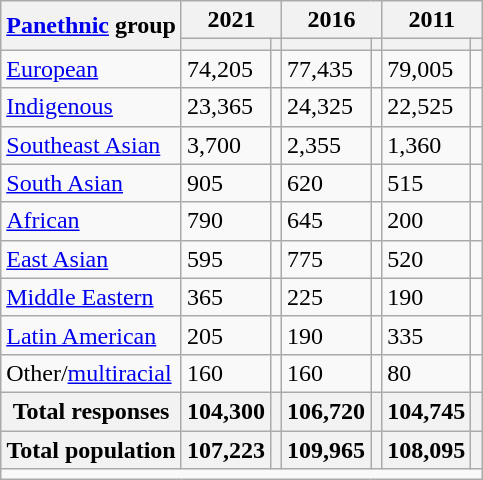<table class="wikitable collapsible sortable">
<tr>
<th rowspan="2"><a href='#'>Panethnic</a> group</th>
<th colspan="2">2021</th>
<th colspan="2">2016</th>
<th colspan="2">2011</th>
</tr>
<tr>
<th><a href='#'></a></th>
<th></th>
<th></th>
<th></th>
<th></th>
<th></th>
</tr>
<tr>
<td><a href='#'>European</a></td>
<td>74,205</td>
<td></td>
<td>77,435</td>
<td></td>
<td>79,005</td>
<td></td>
</tr>
<tr>
<td><a href='#'>Indigenous</a></td>
<td>23,365</td>
<td></td>
<td>24,325</td>
<td></td>
<td>22,525</td>
<td></td>
</tr>
<tr>
<td><a href='#'>Southeast Asian</a></td>
<td>3,700</td>
<td></td>
<td>2,355</td>
<td></td>
<td>1,360</td>
<td></td>
</tr>
<tr>
<td><a href='#'>South Asian</a></td>
<td>905</td>
<td></td>
<td>620</td>
<td></td>
<td>515</td>
<td></td>
</tr>
<tr>
<td><a href='#'>African</a></td>
<td>790</td>
<td></td>
<td>645</td>
<td></td>
<td>200</td>
<td></td>
</tr>
<tr>
<td><a href='#'>East Asian</a></td>
<td>595</td>
<td></td>
<td>775</td>
<td></td>
<td>520</td>
<td></td>
</tr>
<tr>
<td><a href='#'>Middle Eastern</a></td>
<td>365</td>
<td></td>
<td>225</td>
<td></td>
<td>190</td>
<td></td>
</tr>
<tr>
<td><a href='#'>Latin American</a></td>
<td>205</td>
<td></td>
<td>190</td>
<td></td>
<td>335</td>
<td></td>
</tr>
<tr>
<td>Other/<a href='#'>multiracial</a></td>
<td>160</td>
<td></td>
<td>160</td>
<td></td>
<td>80</td>
<td></td>
</tr>
<tr>
<th>Total responses</th>
<th>104,300</th>
<th></th>
<th>106,720</th>
<th></th>
<th>104,745</th>
<th></th>
</tr>
<tr class="sortbottom">
<th>Total population</th>
<th>107,223</th>
<th></th>
<th>109,965</th>
<th></th>
<th>108,095</th>
<th></th>
</tr>
<tr class="sortbottom">
<td colspan="15"></td>
</tr>
</table>
